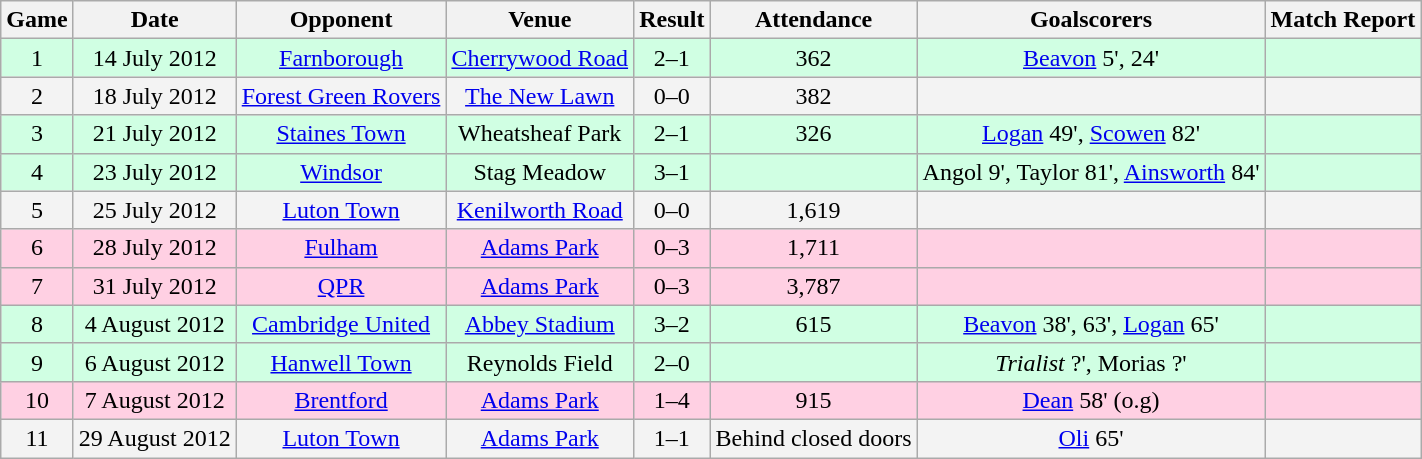<table class="wikitable" style="text-align:center;">
<tr>
<th>Game</th>
<th>Date</th>
<th>Opponent</th>
<th>Venue</th>
<th>Result</th>
<th>Attendance</th>
<th>Goalscorers</th>
<th>Match Report</th>
</tr>
<tr style="background:#d0ffe3;">
<td>1</td>
<td>14 July 2012</td>
<td><a href='#'>Farnborough</a></td>
<td><a href='#'>Cherrywood Road</a></td>
<td>2–1</td>
<td>362</td>
<td><a href='#'>Beavon</a> 5', 24'</td>
<td></td>
</tr>
<tr style="background:#f3f3f3;">
<td>2</td>
<td>18 July 2012</td>
<td><a href='#'>Forest Green Rovers</a></td>
<td><a href='#'>The New Lawn</a></td>
<td>0–0</td>
<td>382</td>
<td></td>
<td></td>
</tr>
<tr style="background:#d0ffe3;">
<td>3</td>
<td>21 July 2012</td>
<td><a href='#'>Staines Town</a></td>
<td>Wheatsheaf Park</td>
<td>2–1</td>
<td>326</td>
<td><a href='#'>Logan</a> 49', <a href='#'>Scowen</a> 82'</td>
<td></td>
</tr>
<tr style="background:#d0ffe3;">
<td>4</td>
<td>23 July 2012</td>
<td><a href='#'>Windsor</a></td>
<td>Stag Meadow</td>
<td>3–1</td>
<td></td>
<td>Angol 9', Taylor 81', <a href='#'>Ainsworth</a> 84'</td>
<td></td>
</tr>
<tr style="background:#f3f3f3;">
<td>5</td>
<td>25 July 2012</td>
<td><a href='#'>Luton Town</a></td>
<td><a href='#'>Kenilworth Road</a></td>
<td>0–0</td>
<td>1,619</td>
<td></td>
<td></td>
</tr>
<tr style="background:#ffd0e3;">
<td>6</td>
<td>28 July 2012</td>
<td><a href='#'>Fulham</a></td>
<td><a href='#'>Adams Park</a></td>
<td>0–3</td>
<td>1,711</td>
<td></td>
<td></td>
</tr>
<tr style="background:#ffd0e3;">
<td>7</td>
<td>31 July 2012</td>
<td><a href='#'>QPR</a></td>
<td><a href='#'>Adams Park</a></td>
<td>0–3</td>
<td>3,787</td>
<td></td>
<td></td>
</tr>
<tr style="background:#d0ffe3;">
<td>8</td>
<td>4 August 2012</td>
<td><a href='#'>Cambridge United</a></td>
<td><a href='#'>Abbey Stadium</a></td>
<td>3–2</td>
<td>615</td>
<td><a href='#'>Beavon</a> 38', 63', <a href='#'>Logan</a> 65'</td>
<td></td>
</tr>
<tr style="background:#d0ffe3;">
<td>9</td>
<td>6 August 2012</td>
<td><a href='#'>Hanwell Town</a></td>
<td>Reynolds Field</td>
<td>2–0</td>
<td></td>
<td><em>Trialist</em> ?', Morias ?'</td>
<td></td>
</tr>
<tr style="background:#ffd0e3;">
<td>10</td>
<td>7 August 2012</td>
<td><a href='#'>Brentford</a></td>
<td><a href='#'>Adams Park</a></td>
<td>1–4</td>
<td>915</td>
<td><a href='#'>Dean</a> 58' (o.g)</td>
<td></td>
</tr>
<tr style="background:#f3f3f3;">
<td>11</td>
<td>29 August 2012</td>
<td><a href='#'>Luton Town</a></td>
<td><a href='#'>Adams Park</a></td>
<td>1–1</td>
<td>Behind closed doors</td>
<td><a href='#'>Oli</a> 65'</td>
<td></td>
</tr>
</table>
